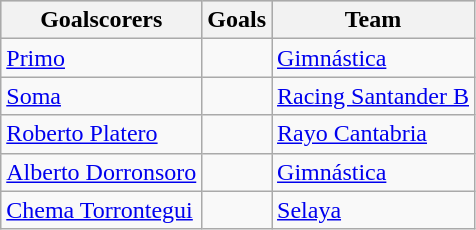<table class="wikitable sortable" class="wikitable">
<tr style="background:#ccc; text-align:center;">
<th>Goalscorers</th>
<th>Goals</th>
<th>Team</th>
</tr>
<tr>
<td> <a href='#'>Primo</a></td>
<td></td>
<td><a href='#'>Gimnástica</a></td>
</tr>
<tr>
<td> <a href='#'>Soma</a></td>
<td></td>
<td><a href='#'>Racing Santander B</a></td>
</tr>
<tr>
<td> <a href='#'>Roberto Platero</a></td>
<td></td>
<td><a href='#'>Rayo Cantabria</a></td>
</tr>
<tr>
<td> <a href='#'>Alberto Dorronsoro</a></td>
<td></td>
<td><a href='#'>Gimnástica</a></td>
</tr>
<tr>
<td> <a href='#'>Chema Torrontegui</a></td>
<td></td>
<td><a href='#'>Selaya</a></td>
</tr>
</table>
